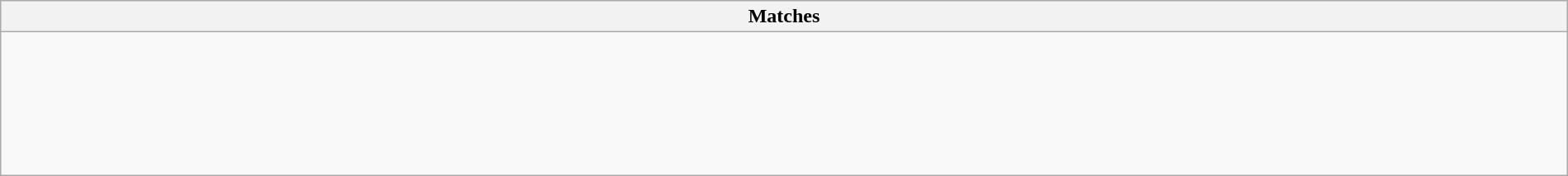<table class="wikitable collapsible collapsed" style="width:100%;">
<tr>
<th>Matches</th>
</tr>
<tr>
<td><br><br><br><br><br><br></td>
</tr>
</table>
